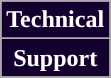<table class="wikitable">
<tr>
<th scope="col" style="background:#14002F; color:#FFF; ">Technical</th>
</tr>
<tr>
</tr>
<tr>
<th scope="col" style="background:#14002F; color:#FFF; ">Support<br>

</th>
</tr>
<tr>
</tr>
</table>
